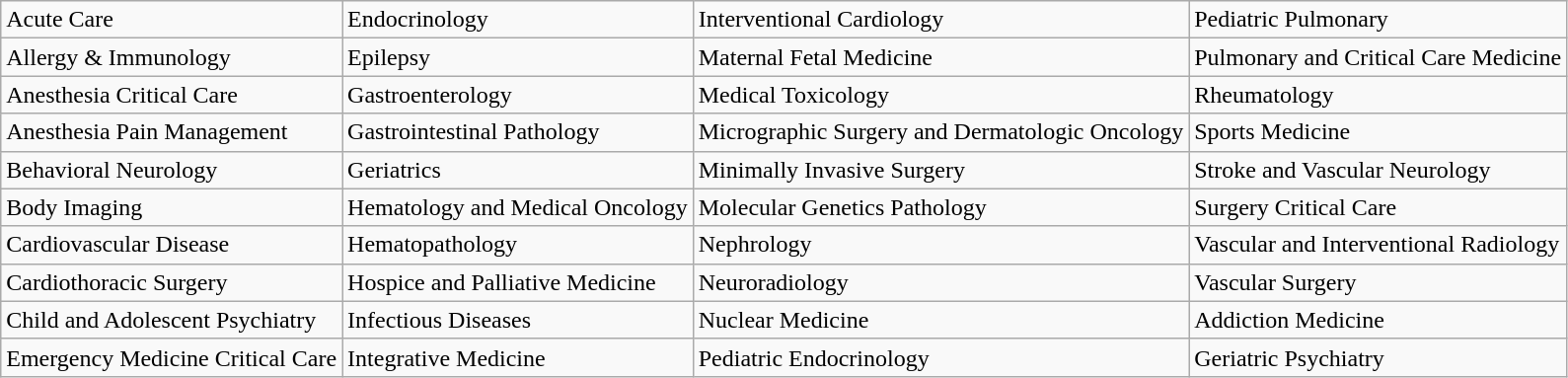<table class="wikitable">
<tr>
<td>Acute Care</td>
<td>Endocrinology</td>
<td>Interventional Cardiology</td>
<td>Pediatric Pulmonary</td>
</tr>
<tr>
<td>Allergy & Immunology</td>
<td>Epilepsy</td>
<td>Maternal Fetal Medicine</td>
<td>Pulmonary and Critical Care Medicine</td>
</tr>
<tr>
<td>Anesthesia Critical Care</td>
<td>Gastroenterology</td>
<td>Medical Toxicology</td>
<td>Rheumatology</td>
</tr>
<tr>
<td>Anesthesia Pain Management</td>
<td>Gastrointestinal Pathology</td>
<td>Micrographic Surgery and Dermatologic Oncology</td>
<td>Sports Medicine</td>
</tr>
<tr>
<td>Behavioral Neurology</td>
<td>Geriatrics</td>
<td>Minimally Invasive Surgery</td>
<td>Stroke and Vascular Neurology</td>
</tr>
<tr>
<td>Body Imaging</td>
<td>Hematology and Medical Oncology</td>
<td>Molecular Genetics Pathology</td>
<td>Surgery Critical Care</td>
</tr>
<tr>
<td>Cardiovascular Disease</td>
<td>Hematopathology</td>
<td>Nephrology</td>
<td>Vascular and Interventional Radiology</td>
</tr>
<tr>
<td>Cardiothoracic Surgery</td>
<td>Hospice and Palliative Medicine</td>
<td>Neuroradiology</td>
<td>Vascular Surgery</td>
</tr>
<tr>
<td>Child and Adolescent Psychiatry</td>
<td>Infectious Diseases</td>
<td>Nuclear Medicine</td>
<td>Addiction Medicine</td>
</tr>
<tr>
<td>Emergency Medicine Critical Care</td>
<td>Integrative Medicine</td>
<td>Pediatric Endocrinology</td>
<td>Geriatric Psychiatry</td>
</tr>
</table>
